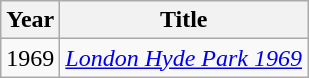<table class="wikitable">
<tr>
<th>Year</th>
<th>Title</th>
</tr>
<tr>
<td text-align:center;>1969</td>
<td><em><a href='#'>London Hyde Park 1969</a></em></td>
</tr>
</table>
